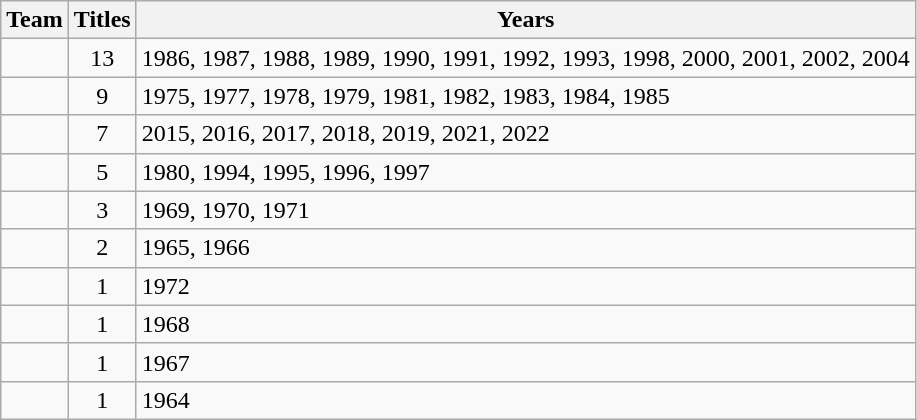<table class="wikitable sortable" style="text-align:center">
<tr>
<th>Team</th>
<th>Titles</th>
<th>Years</th>
</tr>
<tr>
<td style=><em></em></td>
<td>13</td>
<td align=left>1986, 1987, 1988, 1989, 1990, 1991, 1992, 1993, 1998, 2000, 2001, 2002, 2004</td>
</tr>
<tr>
<td style=><em></em></td>
<td>9</td>
<td align=left>1975, 1977, 1978, 1979, 1981, 1982, 1983, 1984, 1985</td>
</tr>
<tr>
<td style=><em></em></td>
<td>7</td>
<td align=left>2015, 2016, 2017, 2018, 2019, 2021, 2022</td>
</tr>
<tr>
<td style=><em></em></td>
<td>5</td>
<td align=left>1980, 1994, 1995, 1996, 1997</td>
</tr>
<tr>
<td style=><em></em></td>
<td>3</td>
<td align=left>1969, 1970, 1971</td>
</tr>
<tr>
<td style=><em></em></td>
<td>2</td>
<td align=left>1965, 1966</td>
</tr>
<tr>
<td style=><em></em></td>
<td>1</td>
<td align=left>1972</td>
</tr>
<tr>
<td style=><em></em></td>
<td>1</td>
<td align=left>1968</td>
</tr>
<tr>
<td style=><em></em></td>
<td>1</td>
<td align=left>1967</td>
</tr>
<tr>
<td style=><em></em></td>
<td>1</td>
<td align=left>1964</td>
</tr>
</table>
